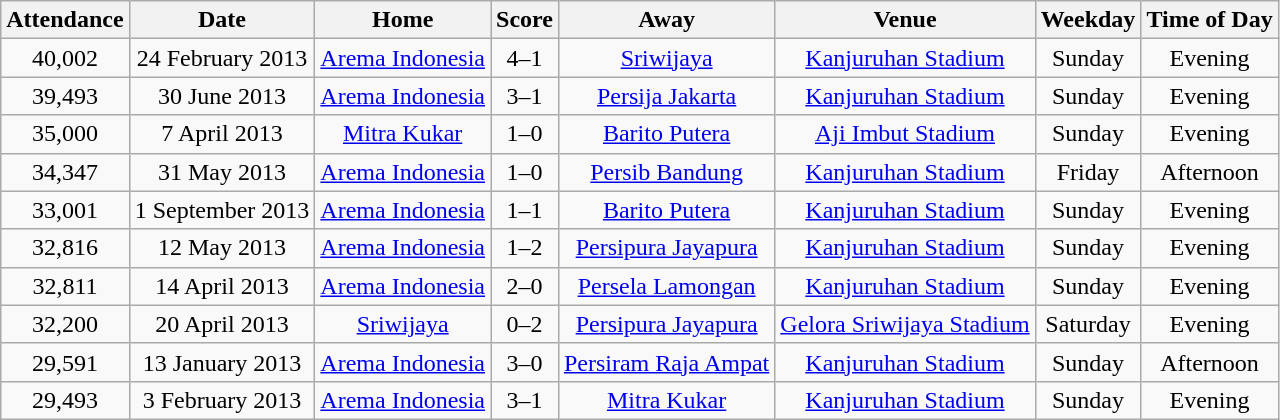<table class="wikitable sortable" style="text-align:center;">
<tr>
<th>Attendance</th>
<th>Date</th>
<th>Home</th>
<th>Score</th>
<th>Away</th>
<th>Venue</th>
<th>Weekday</th>
<th>Time of Day</th>
</tr>
<tr>
<td>40,002</td>
<td>24 February 2013</td>
<td><a href='#'>Arema Indonesia</a></td>
<td>4–1</td>
<td><a href='#'>Sriwijaya</a></td>
<td><a href='#'>Kanjuruhan Stadium</a></td>
<td>Sunday</td>
<td>Evening</td>
</tr>
<tr>
<td>39,493</td>
<td>30 June 2013</td>
<td><a href='#'>Arema Indonesia</a></td>
<td>3–1</td>
<td><a href='#'>Persija Jakarta</a></td>
<td><a href='#'>Kanjuruhan Stadium</a></td>
<td>Sunday</td>
<td>Evening</td>
</tr>
<tr>
<td>35,000</td>
<td>7 April 2013</td>
<td><a href='#'>Mitra Kukar</a></td>
<td>1–0</td>
<td><a href='#'>Barito Putera</a></td>
<td><a href='#'>Aji Imbut Stadium</a></td>
<td>Sunday</td>
<td>Evening</td>
</tr>
<tr>
<td>34,347</td>
<td>31 May 2013</td>
<td><a href='#'>Arema Indonesia</a></td>
<td>1–0</td>
<td><a href='#'>Persib Bandung</a></td>
<td><a href='#'>Kanjuruhan Stadium</a></td>
<td>Friday</td>
<td>Afternoon</td>
</tr>
<tr>
<td>33,001</td>
<td>1 September 2013</td>
<td><a href='#'>Arema Indonesia</a></td>
<td>1–1</td>
<td><a href='#'>Barito Putera</a></td>
<td><a href='#'>Kanjuruhan Stadium</a></td>
<td>Sunday</td>
<td>Evening</td>
</tr>
<tr>
<td>32,816</td>
<td>12 May 2013</td>
<td><a href='#'>Arema Indonesia</a></td>
<td>1–2</td>
<td><a href='#'>Persipura Jayapura</a></td>
<td><a href='#'>Kanjuruhan Stadium</a></td>
<td>Sunday</td>
<td>Evening</td>
</tr>
<tr>
<td>32,811</td>
<td>14 April 2013</td>
<td><a href='#'>Arema Indonesia</a></td>
<td>2–0</td>
<td><a href='#'>Persela Lamongan</a></td>
<td><a href='#'>Kanjuruhan Stadium</a></td>
<td>Sunday</td>
<td>Evening</td>
</tr>
<tr>
<td>32,200</td>
<td>20 April 2013</td>
<td><a href='#'>Sriwijaya</a></td>
<td>0–2</td>
<td><a href='#'>Persipura Jayapura</a></td>
<td><a href='#'>Gelora Sriwijaya Stadium</a></td>
<td>Saturday</td>
<td>Evening</td>
</tr>
<tr>
<td>29,591</td>
<td>13 January 2013</td>
<td><a href='#'>Arema Indonesia</a></td>
<td>3–0</td>
<td><a href='#'>Persiram Raja Ampat</a></td>
<td><a href='#'>Kanjuruhan Stadium</a></td>
<td>Sunday</td>
<td>Afternoon</td>
</tr>
<tr>
<td>29,493</td>
<td>3 February 2013</td>
<td><a href='#'>Arema Indonesia</a></td>
<td>3–1</td>
<td><a href='#'>Mitra Kukar</a></td>
<td><a href='#'>Kanjuruhan Stadium</a></td>
<td>Sunday</td>
<td>Evening</td>
</tr>
</table>
